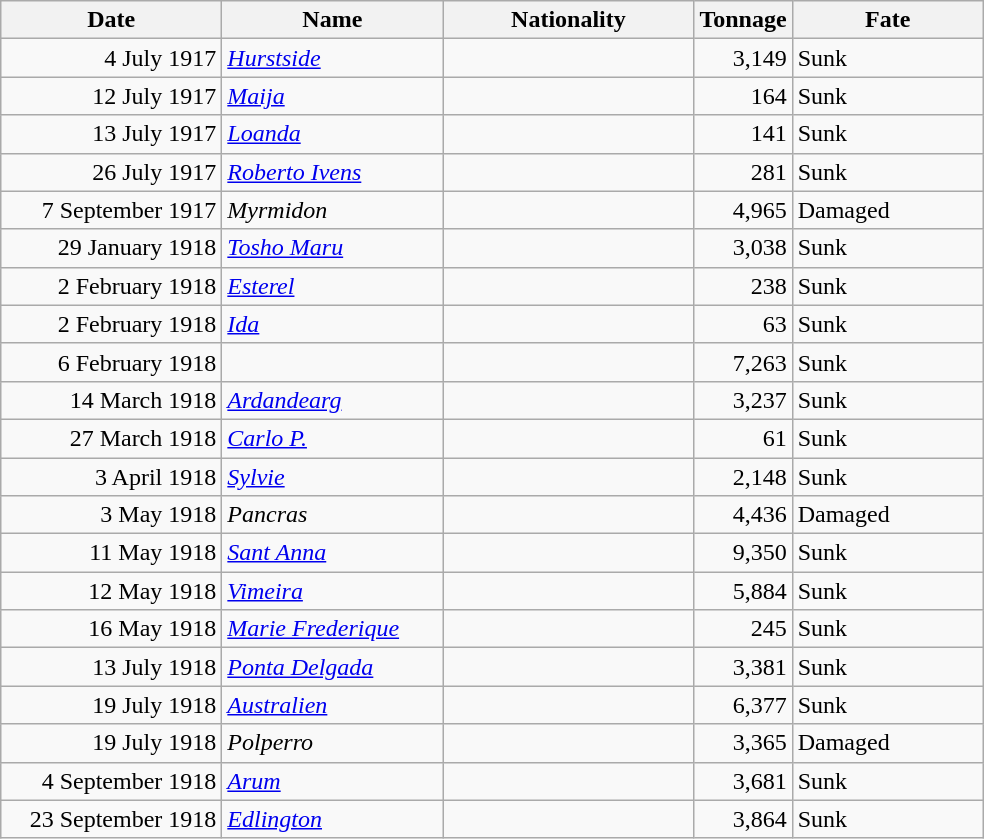<table class="wikitable sortable">
<tr>
<th width="140px">Date</th>
<th width="140px">Name</th>
<th width="160px">Nationality</th>
<th width="25px">Tonnage</th>
<th width="120px">Fate</th>
</tr>
<tr>
<td align="right">4 July 1917</td>
<td align="left"><a href='#'><em>Hurstside</em></a></td>
<td align="left"></td>
<td align="right">3,149</td>
<td align="left">Sunk</td>
</tr>
<tr>
<td align="right">12 July 1917</td>
<td align="left"><a href='#'><em>Maija</em></a></td>
<td align="left"></td>
<td align="right">164</td>
<td align="left">Sunk</td>
</tr>
<tr>
<td align="right">13 July 1917</td>
<td align="left"><a href='#'><em>Loanda</em></a></td>
<td align="left"></td>
<td align="right">141</td>
<td align="left">Sunk</td>
</tr>
<tr>
<td align="right">26 July 1917</td>
<td align="left"><a href='#'><em>Roberto Ivens</em></a></td>
<td align="left"></td>
<td align="right">281</td>
<td align="left">Sunk</td>
</tr>
<tr>
<td align="right">7 September 1917</td>
<td align="left"><em>Myrmidon</em></td>
<td align="left"></td>
<td align="right">4,965</td>
<td align="left">Damaged</td>
</tr>
<tr>
<td align="right">29 January 1918</td>
<td align="left"><a href='#'><em>Tosho Maru</em></a></td>
<td align="left"></td>
<td align="right">3,038</td>
<td align="left">Sunk</td>
</tr>
<tr>
<td align="right">2 February 1918</td>
<td align="left"><a href='#'><em>Esterel</em></a></td>
<td align="left"></td>
<td align="right">238</td>
<td align="left">Sunk</td>
</tr>
<tr>
<td align="right">2 February 1918</td>
<td align="left"><a href='#'><em>Ida</em></a></td>
<td align="left"></td>
<td align="right">63</td>
<td align="left">Sunk</td>
</tr>
<tr>
<td align="right">6 February 1918</td>
<td align="left"></td>
<td align="left"></td>
<td align="right">7,263</td>
<td align="left">Sunk</td>
</tr>
<tr>
<td align="right">14 March 1918</td>
<td align="left"><a href='#'><em>Ardandearg</em></a></td>
<td align="left"></td>
<td align="right">3,237</td>
<td align="left">Sunk</td>
</tr>
<tr>
<td align="right">27 March 1918</td>
<td align="left"><a href='#'><em>Carlo P.</em></a></td>
<td align="left"></td>
<td align="right">61</td>
<td align="left">Sunk</td>
</tr>
<tr>
<td align="right">3 April 1918</td>
<td align="left"><a href='#'><em>Sylvie</em></a></td>
<td align="left"></td>
<td align="right">2,148</td>
<td align="left">Sunk</td>
</tr>
<tr>
<td align="right">3 May 1918</td>
<td align="left"><em>Pancras</em></td>
<td align="left"></td>
<td align="right">4,436</td>
<td align="left">Damaged</td>
</tr>
<tr>
<td align="right">11 May 1918</td>
<td align="left"><a href='#'><em>Sant Anna</em></a></td>
<td align="left"></td>
<td align="right">9,350</td>
<td align="left">Sunk</td>
</tr>
<tr>
<td align="right">12 May 1918</td>
<td align="left"><a href='#'><em>Vimeira</em></a></td>
<td align="left"></td>
<td align="right">5,884</td>
<td align="left">Sunk</td>
</tr>
<tr>
<td align="right">16 May 1918</td>
<td align="left"><a href='#'><em>Marie Frederique</em></a></td>
<td align="left"></td>
<td align="right">245</td>
<td align="left">Sunk</td>
</tr>
<tr>
<td align="right">13 July 1918</td>
<td align="left"><a href='#'><em>Ponta Delgada</em></a></td>
<td align="left"></td>
<td align="right">3,381</td>
<td align="left">Sunk</td>
</tr>
<tr>
<td align="right">19 July 1918</td>
<td align="left"><a href='#'><em>Australien</em></a></td>
<td align="left"></td>
<td align="right">6,377</td>
<td align="left">Sunk</td>
</tr>
<tr>
<td align="right">19 July 1918</td>
<td align="left"><em>Polperro</em></td>
<td align="left"></td>
<td align="right">3,365</td>
<td align="left">Damaged</td>
</tr>
<tr>
<td align="right">4 September 1918</td>
<td align="left"><a href='#'><em>Arum</em></a></td>
<td align="left"></td>
<td align="right">3,681</td>
<td align="left">Sunk</td>
</tr>
<tr>
<td align="right">23 September 1918</td>
<td align="left"><a href='#'><em>Edlington</em></a></td>
<td align="left"></td>
<td align="right">3,864</td>
<td align="left">Sunk</td>
</tr>
</table>
